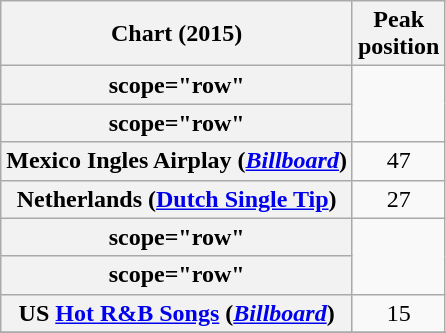<table class="wikitable plainrowheaders sortable" style="text-align:center;">
<tr>
<th scope="col">Chart (2015)</th>
<th scope="col">Peak<br>position</th>
</tr>
<tr>
<th>scope="row" </th>
</tr>
<tr>
<th>scope="row" </th>
</tr>
<tr>
<th scope="row">Mexico Ingles Airplay (<em><a href='#'>Billboard</a></em>)</th>
<td>47</td>
</tr>
<tr>
<th scope="row">Netherlands (<a href='#'>Dutch Single Tip</a>)</th>
<td>27</td>
</tr>
<tr>
<th>scope="row" </th>
</tr>
<tr>
<th>scope="row" </th>
</tr>
<tr>
<th scope="row">US <a href='#'>Hot R&B Songs</a> (<em><a href='#'>Billboard</a></em>)</th>
<td style="text-align:center;">15</td>
</tr>
<tr>
</tr>
</table>
